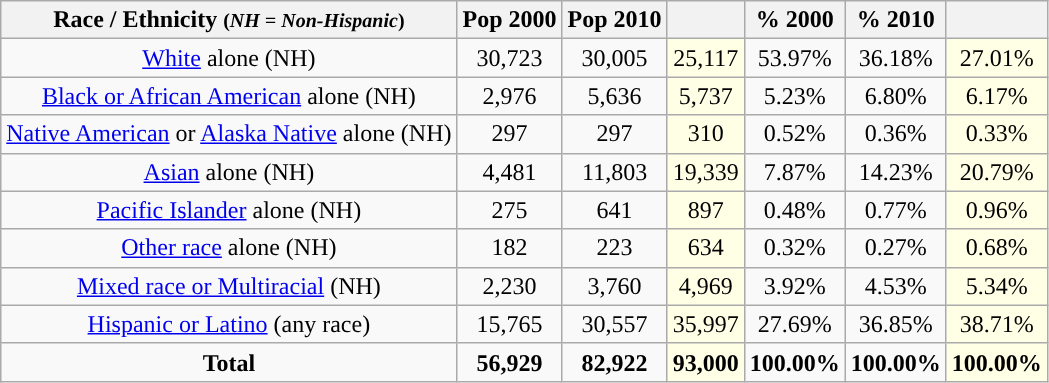<table class="wikitable" style="text-align:center;">
<tr>
<th>Race / Ethnicity <small>(<em>NH = Non-Hispanic</em>)</small></th>
<th>Pop 2000</th>
<th>Pop 2010</th>
<th></th>
<th>% 2000</th>
<th>% 2010</th>
<th></th>
</tr>
<tr>
<td><a href='#'>White</a> alone (NH)</td>
<td>30,723</td>
<td>30,005</td>
<td style='background: #ffffe6;'>25,117</td>
<td>53.97%</td>
<td>36.18%</td>
<td style='background: #ffffe6;'>27.01%</td>
</tr>
<tr>
<td><a href='#'>Black or African American</a> alone (NH)</td>
<td>2,976</td>
<td>5,636</td>
<td style='background: #ffffe6;'>5,737</td>
<td>5.23%</td>
<td>6.80%</td>
<td style='background: #ffffe6;'>6.17%</td>
</tr>
<tr>
<td><a href='#'>Native American</a> or <a href='#'>Alaska Native</a> alone (NH)</td>
<td>297</td>
<td>297</td>
<td style='background: #ffffe6;'>310</td>
<td>0.52%</td>
<td>0.36%</td>
<td style='background: #ffffe6;'>0.33%</td>
</tr>
<tr>
<td><a href='#'>Asian</a> alone (NH)</td>
<td>4,481</td>
<td>11,803</td>
<td style='background: #ffffe6;'>19,339</td>
<td>7.87%</td>
<td>14.23%</td>
<td style='background: #ffffe6;'>20.79%</td>
</tr>
<tr>
<td><a href='#'>Pacific Islander</a> alone (NH)</td>
<td>275</td>
<td>641</td>
<td style='background: #ffffe6;'>897</td>
<td>0.48%</td>
<td>0.77%</td>
<td style='background: #ffffe6;'>0.96%</td>
</tr>
<tr>
<td><a href='#'>Other race</a> alone (NH)</td>
<td>182</td>
<td>223</td>
<td style='background: #ffffe6;'>634</td>
<td>0.32%</td>
<td>0.27%</td>
<td style='background: #ffffe6;'>0.68%</td>
</tr>
<tr>
<td><a href='#'>Mixed race or Multiracial</a> (NH)</td>
<td>2,230</td>
<td>3,760</td>
<td style='background: #ffffe6;'>4,969</td>
<td>3.92%</td>
<td>4.53%</td>
<td style='background: #ffffe6;'>5.34%</td>
</tr>
<tr>
<td><a href='#'>Hispanic or Latino</a> (any race)</td>
<td>15,765</td>
<td>30,557</td>
<td style='background: #ffffe6;'>35,997</td>
<td>27.69%</td>
<td>36.85%</td>
<td style='background: #ffffe6;'>38.71%</td>
</tr>
<tr>
<td><strong>Total</strong></td>
<td><strong>56,929</strong></td>
<td><strong>82,922</strong></td>
<td style='background: #ffffe6;'><strong>93,000</strong></td>
<td><strong>100.00%</strong></td>
<td><strong>100.00%</strong></td>
<td style='background: #ffffe6;'><strong>100.00%</strong></td>
</tr>
</table>
